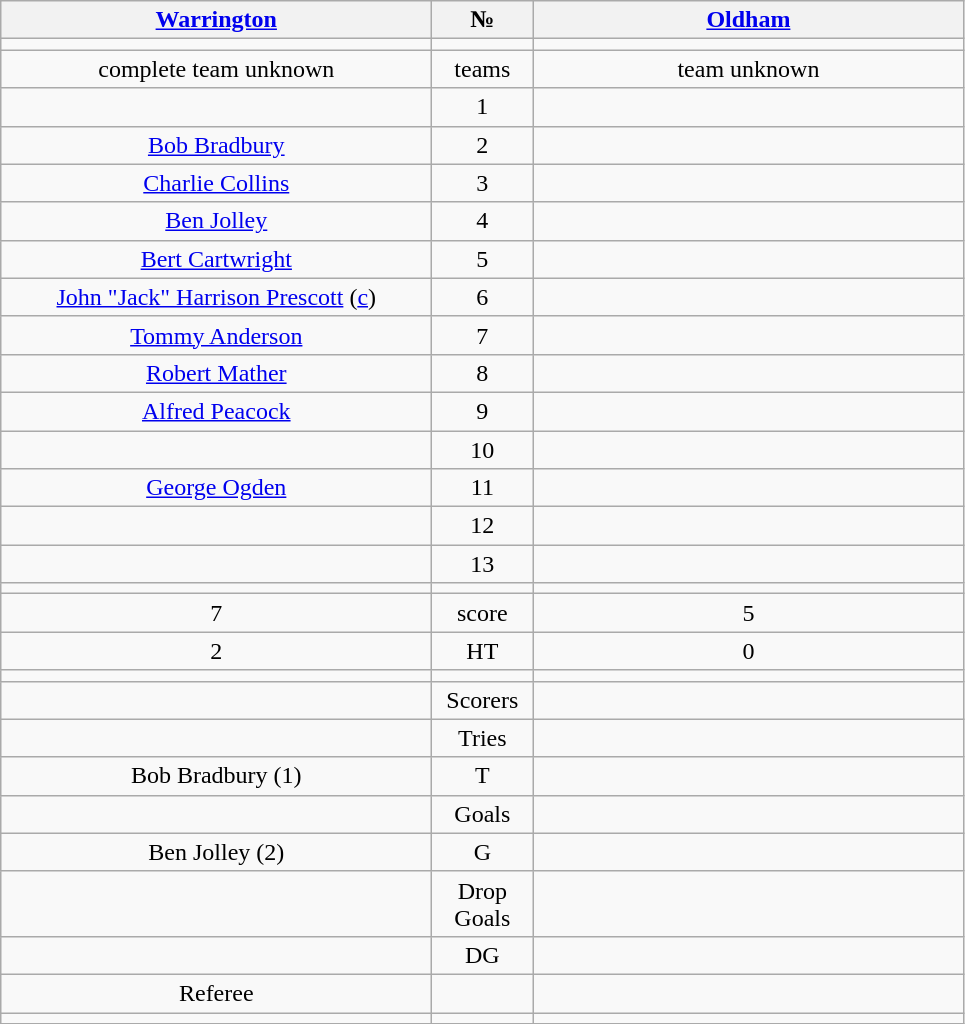<table class="wikitable" style="text-align:center;">
<tr>
<th width=280 abbr="Warrington"><a href='#'>Warrington</a></th>
<th width=60 abbr="Number">№</th>
<th width=280 abbr="Oldham"><a href='#'>Oldham</a></th>
</tr>
<tr>
<td></td>
<td></td>
<td></td>
</tr>
<tr>
<td>complete team unknown</td>
<td>teams</td>
<td>team unknown</td>
</tr>
<tr>
<td></td>
<td>1</td>
<td></td>
</tr>
<tr>
<td><a href='#'>Bob Bradbury</a></td>
<td>2</td>
<td></td>
</tr>
<tr>
<td><a href='#'>Charlie Collins</a></td>
<td>3</td>
<td></td>
</tr>
<tr>
<td><a href='#'>Ben Jolley</a></td>
<td>4</td>
<td></td>
</tr>
<tr>
<td><a href='#'>Bert Cartwright</a></td>
<td>5</td>
<td></td>
</tr>
<tr>
<td><a href='#'>John "Jack" Harrison Prescott</a> (<a href='#'>c</a>)</td>
<td>6</td>
<td></td>
</tr>
<tr>
<td><a href='#'>Tommy Anderson</a></td>
<td>7</td>
<td></td>
</tr>
<tr>
<td><a href='#'>Robert Mather</a></td>
<td>8</td>
<td></td>
</tr>
<tr>
<td><a href='#'>Alfred Peacock</a></td>
<td>9</td>
<td></td>
</tr>
<tr>
<td></td>
<td>10</td>
<td></td>
</tr>
<tr>
<td><a href='#'>George Ogden</a></td>
<td>11</td>
<td></td>
</tr>
<tr>
<td></td>
<td>12</td>
<td></td>
</tr>
<tr>
<td></td>
<td>13</td>
<td></td>
</tr>
<tr>
<td></td>
<td></td>
<td></td>
</tr>
<tr>
<td>7</td>
<td>score</td>
<td>5</td>
</tr>
<tr>
<td>2</td>
<td>HT</td>
<td>0</td>
</tr>
<tr>
<td></td>
<td></td>
<td></td>
</tr>
<tr>
<td></td>
<td>Scorers</td>
<td></td>
</tr>
<tr>
<td></td>
<td>Tries</td>
<td></td>
</tr>
<tr>
<td>Bob Bradbury (1)</td>
<td>T</td>
<td></td>
</tr>
<tr>
<td></td>
<td>Goals</td>
<td></td>
</tr>
<tr>
<td>Ben Jolley (2)</td>
<td>G</td>
<td></td>
</tr>
<tr>
<td></td>
<td>Drop Goals</td>
<td></td>
</tr>
<tr>
<td></td>
<td>DG</td>
<td></td>
</tr>
<tr>
<td>Referee</td>
<td></td>
<td ()></td>
</tr>
<tr>
<td></td>
<td></td>
<td></td>
</tr>
</table>
